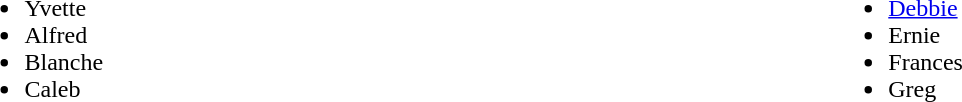<table width="90%">
<tr>
<td><br><ul><li>Yvette</li><li>Alfred</li><li>Blanche</li><li>Caleb</li></ul></td>
<td><br><ul><li><a href='#'>Debbie</a></li><li>Ernie</li><li>Frances</li><li>Greg</li></ul></td>
</tr>
</table>
